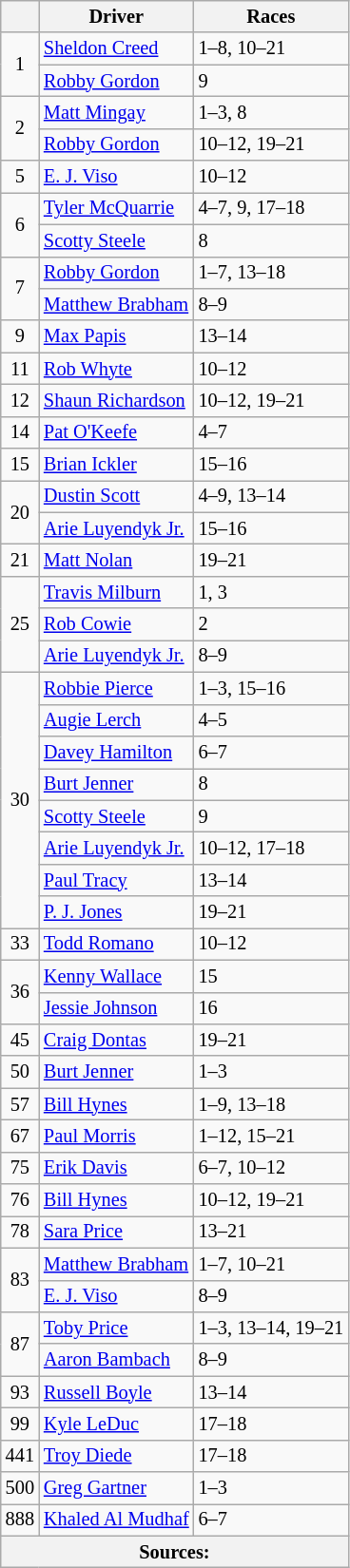<table class="wikitable" style="font-size: 85%">
<tr>
<th></th>
<th>Driver</th>
<th>Races</th>
</tr>
<tr>
<td align=center rowspan=2>1</td>
<td> <a href='#'>Sheldon Creed</a></td>
<td>1–8, 10–21</td>
</tr>
<tr>
<td> <a href='#'>Robby Gordon</a></td>
<td>9</td>
</tr>
<tr>
<td align=center rowspan=2>2</td>
<td> <a href='#'>Matt Mingay</a></td>
<td>1–3, 8</td>
</tr>
<tr>
<td> <a href='#'>Robby Gordon</a></td>
<td>10–12, 19–21</td>
</tr>
<tr>
<td align=center>5</td>
<td> <a href='#'>E. J. Viso</a></td>
<td>10–12</td>
</tr>
<tr>
<td align=center rowspan=2>6</td>
<td> <a href='#'>Tyler McQuarrie</a></td>
<td>4–7, 9, 17–18</td>
</tr>
<tr>
<td> <a href='#'>Scotty Steele</a></td>
<td>8</td>
</tr>
<tr>
<td align=center rowspan=2>7</td>
<td> <a href='#'>Robby Gordon</a></td>
<td>1–7, 13–18</td>
</tr>
<tr>
<td> <a href='#'>Matthew Brabham</a></td>
<td>8–9</td>
</tr>
<tr>
<td align=center>9</td>
<td> <a href='#'>Max Papis</a></td>
<td>13–14</td>
</tr>
<tr>
<td align=center>11</td>
<td> <a href='#'>Rob Whyte</a></td>
<td>10–12</td>
</tr>
<tr>
<td align=center>12</td>
<td> <a href='#'>Shaun Richardson</a></td>
<td>10–12, 19–21</td>
</tr>
<tr>
<td align=center>14</td>
<td> <a href='#'>Pat O'Keefe</a></td>
<td>4–7</td>
</tr>
<tr>
<td align=center>15</td>
<td> <a href='#'>Brian Ickler</a></td>
<td>15–16</td>
</tr>
<tr>
<td align=center rowspan=2>20</td>
<td> <a href='#'>Dustin Scott</a></td>
<td>4–9, 13–14</td>
</tr>
<tr>
<td> <a href='#'>Arie Luyendyk Jr.</a></td>
<td>15–16</td>
</tr>
<tr>
<td align=center>21</td>
<td> <a href='#'>Matt Nolan</a></td>
<td>19–21</td>
</tr>
<tr>
<td align=center rowspan=3>25</td>
<td> <a href='#'>Travis Milburn</a></td>
<td>1, 3</td>
</tr>
<tr>
<td> <a href='#'>Rob Cowie</a></td>
<td>2</td>
</tr>
<tr>
<td> <a href='#'>Arie Luyendyk Jr.</a></td>
<td>8–9</td>
</tr>
<tr>
<td align=center rowspan=8>30</td>
<td> <a href='#'>Robbie Pierce</a></td>
<td>1–3, 15–16</td>
</tr>
<tr>
<td> <a href='#'>Augie Lerch</a></td>
<td>4–5</td>
</tr>
<tr>
<td> <a href='#'>Davey Hamilton</a></td>
<td>6–7</td>
</tr>
<tr>
<td> <a href='#'>Burt Jenner</a></td>
<td>8</td>
</tr>
<tr>
<td> <a href='#'>Scotty Steele</a></td>
<td>9</td>
</tr>
<tr>
<td> <a href='#'>Arie Luyendyk Jr.</a></td>
<td>10–12, 17–18</td>
</tr>
<tr>
<td> <a href='#'>Paul Tracy</a></td>
<td>13–14</td>
</tr>
<tr>
<td> <a href='#'>P. J. Jones</a></td>
<td>19–21</td>
</tr>
<tr>
<td align=center>33</td>
<td> <a href='#'>Todd Romano</a></td>
<td>10–12</td>
</tr>
<tr>
<td align=center rowspan=2>36</td>
<td> <a href='#'>Kenny Wallace</a></td>
<td>15</td>
</tr>
<tr>
<td> <a href='#'>Jessie Johnson</a></td>
<td>16</td>
</tr>
<tr>
<td align=center>45</td>
<td> <a href='#'>Craig Dontas</a></td>
<td>19–21</td>
</tr>
<tr>
<td align=center>50</td>
<td> <a href='#'>Burt Jenner</a></td>
<td>1–3</td>
</tr>
<tr>
<td align=center>57</td>
<td> <a href='#'>Bill Hynes</a></td>
<td>1–9, 13–18</td>
</tr>
<tr>
<td align=center>67</td>
<td> <a href='#'>Paul Morris</a></td>
<td>1–12, 15–21</td>
</tr>
<tr>
<td align=center>75</td>
<td> <a href='#'>Erik Davis</a></td>
<td>6–7, 10–12</td>
</tr>
<tr>
<td align=center>76</td>
<td> <a href='#'>Bill Hynes</a></td>
<td>10–12, 19–21</td>
</tr>
<tr>
<td align=center>78</td>
<td> <a href='#'>Sara Price</a></td>
<td>13–21</td>
</tr>
<tr>
<td align=center rowspan=2>83</td>
<td> <a href='#'>Matthew Brabham</a></td>
<td>1–7, 10–21</td>
</tr>
<tr>
<td> <a href='#'>E. J. Viso</a></td>
<td>8–9</td>
</tr>
<tr>
<td align=center rowspan=2>87</td>
<td> <a href='#'>Toby Price</a></td>
<td>1–3, 13–14, 19–21</td>
</tr>
<tr>
<td> <a href='#'>Aaron Bambach</a></td>
<td>8–9</td>
</tr>
<tr>
<td align=center>93</td>
<td> <a href='#'>Russell Boyle</a></td>
<td>13–14</td>
</tr>
<tr>
<td align=center>99</td>
<td> <a href='#'>Kyle LeDuc</a></td>
<td>17–18</td>
</tr>
<tr>
<td align=center>441</td>
<td> <a href='#'>Troy Diede</a></td>
<td>17–18</td>
</tr>
<tr>
<td align=center>500</td>
<td> <a href='#'>Greg Gartner</a></td>
<td>1–3</td>
</tr>
<tr>
<td align=center>888</td>
<td> <a href='#'>Khaled Al Mudhaf</a></td>
<td>6–7</td>
</tr>
<tr>
<th colspan=3>Sources:</th>
</tr>
</table>
